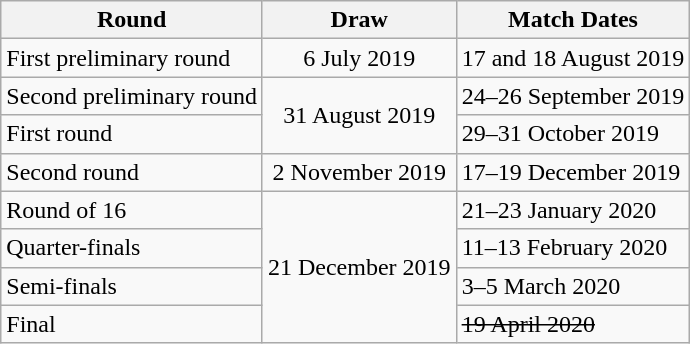<table class="wikitable">
<tr>
<th>Round</th>
<th>Draw</th>
<th>Match Dates</th>
</tr>
<tr>
<td>First preliminary round</td>
<td align=center>6 July 2019</td>
<td>17 and 18 August 2019</td>
</tr>
<tr>
<td>Second preliminary round</td>
<td rowspan=2 align=center>31 August 2019</td>
<td>24–26 September 2019</td>
</tr>
<tr>
<td>First round</td>
<td>29–31 October 2019</td>
</tr>
<tr>
<td>Second round</td>
<td align=center>2 November 2019</td>
<td>17–19 December 2019</td>
</tr>
<tr>
<td>Round of 16</td>
<td rowspan=4 align=center>21 December 2019</td>
<td>21–23 January 2020</td>
</tr>
<tr>
<td>Quarter-finals</td>
<td>11–13 February 2020</td>
</tr>
<tr>
<td>Semi-finals</td>
<td>3–5 March 2020</td>
</tr>
<tr>
<td>Final</td>
<td><s>19 April 2020</s></td>
</tr>
</table>
